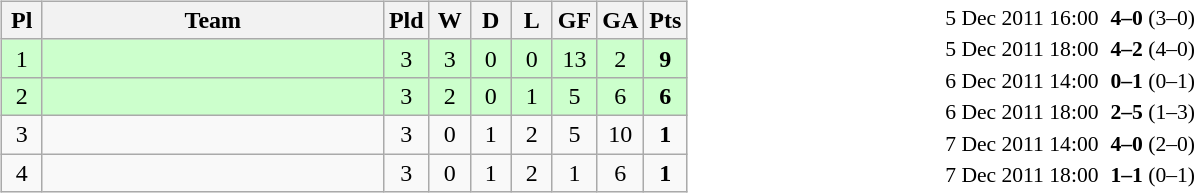<table>
<tr>
<td width="50%"><br><table class="wikitable" style="text-align: center;">
<tr>
<th width=20>Pl</th>
<th width=220>Team</th>
<th width=20>Pld</th>
<th width=20>W</th>
<th width=20>D</th>
<th width=20>L</th>
<th width=20>GF</th>
<th width=20>GA</th>
<th width=20>Pts</th>
</tr>
<tr bgcolor=ccffcc>
<td>1</td>
<td align="left"></td>
<td>3</td>
<td>3</td>
<td>0</td>
<td>0</td>
<td>13</td>
<td>2</td>
<td><strong>9</strong></td>
</tr>
<tr bgcolor=ccffcc>
<td>2</td>
<td align="left"></td>
<td>3</td>
<td>2</td>
<td>0</td>
<td>1</td>
<td>5</td>
<td>6</td>
<td><strong>6</strong></td>
</tr>
<tr>
<td>3</td>
<td align="left"></td>
<td>3</td>
<td>0</td>
<td>1</td>
<td>2</td>
<td>5</td>
<td>10</td>
<td><strong>1</strong></td>
</tr>
<tr>
<td>4</td>
<td align="left"></td>
<td>3</td>
<td>0</td>
<td>1</td>
<td>2</td>
<td>1</td>
<td>6</td>
<td><strong>1</strong></td>
</tr>
</table>
</td>
<td><br><table style="font-size:90%; margin: 0 auto;">
<tr>
<td>5 Dec 2011 16:00</td>
<td align="right"><strong></strong></td>
<td align="center"><strong> 4–0 </strong> (3–0)</td>
<td><strong></strong></td>
</tr>
<tr>
<td>5 Dec 2011 18:00</td>
<td align="right"><strong></strong></td>
<td align="center"><strong> 4–2 </strong> (4–0)</td>
<td><strong></strong></td>
</tr>
<tr>
<td>6 Dec 2011 14:00</td>
<td align="right"><strong></strong></td>
<td align="center"><strong> 0–1 </strong> (0–1)</td>
<td><strong></strong></td>
</tr>
<tr>
<td>6 Dec 2011 18:00</td>
<td align="right"><strong></strong></td>
<td align="center"><strong> 2–5 </strong> (1–3)</td>
<td><strong></strong></td>
</tr>
<tr>
<td>7 Dec 2011 14:00</td>
<td align="right"><strong></strong></td>
<td align="center"><strong> 4–0 </strong> (2–0)</td>
<td><strong></strong></td>
</tr>
<tr>
<td>7 Dec 2011 18:00</td>
<td align="right"><strong></strong></td>
<td align="center"><strong> 1–1 </strong> (0–1)</td>
<td><strong></strong></td>
</tr>
</table>
</td>
</tr>
</table>
